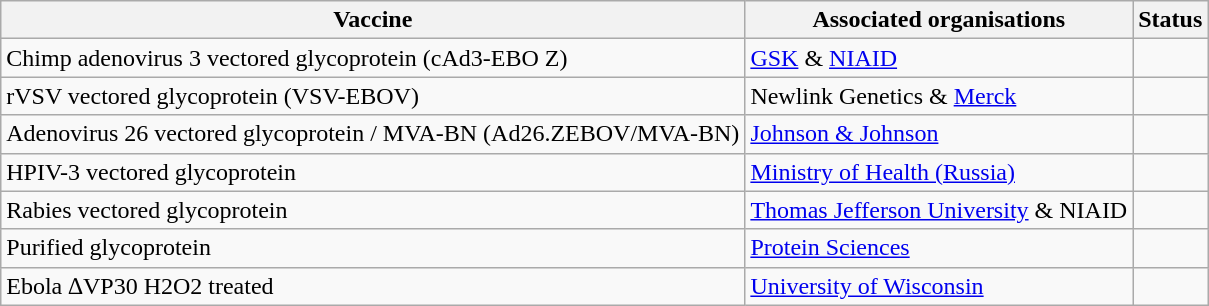<table class="wikitable">
<tr>
<th>Vaccine</th>
<th>Associated organisations</th>
<th>Status</th>
</tr>
<tr>
<td>Chimp adenovirus 3 vectored glycoprotein (cAd3-EBO Z)</td>
<td><a href='#'>GSK</a> & <a href='#'>NIAID</a></td>
<td></td>
</tr>
<tr>
<td>rVSV vectored glycoprotein (VSV-EBOV)</td>
<td>Newlink Genetics & <a href='#'>Merck</a></td>
<td></td>
</tr>
<tr>
<td>Adenovirus 26 vectored glycoprotein / MVA-BN (Ad26.ZEBOV/MVA-BN)</td>
<td><a href='#'>Johnson & Johnson</a></td>
<td></td>
</tr>
<tr>
<td>HPIV-3 vectored glycoprotein</td>
<td><a href='#'>Ministry of Health (Russia)</a></td>
<td></td>
</tr>
<tr>
<td>Rabies vectored glycoprotein</td>
<td><a href='#'>Thomas Jefferson University</a> & NIAID</td>
<td></td>
</tr>
<tr>
<td>Purified glycoprotein</td>
<td><a href='#'>Protein Sciences</a></td>
<td></td>
</tr>
<tr>
<td>Ebola ∆VP30 H2O2 treated</td>
<td><a href='#'>University of Wisconsin</a></td>
<td></td>
</tr>
</table>
